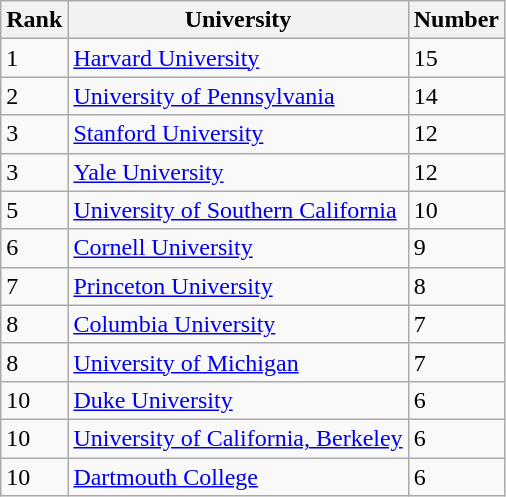<table class="wikitable">
<tr>
<th>Rank</th>
<th>University</th>
<th>Number</th>
</tr>
<tr>
<td>1</td>
<td> <a href='#'>Harvard University</a></td>
<td>15</td>
</tr>
<tr>
<td>2</td>
<td> <a href='#'>University of Pennsylvania</a></td>
<td>14</td>
</tr>
<tr>
<td>3</td>
<td> <a href='#'>Stanford University</a></td>
<td>12</td>
</tr>
<tr>
<td>3</td>
<td> <a href='#'>Yale University</a></td>
<td>12</td>
</tr>
<tr>
<td>5</td>
<td> <a href='#'>University of Southern California</a></td>
<td>10</td>
</tr>
<tr>
<td>6</td>
<td> <a href='#'>Cornell University</a></td>
<td>9</td>
</tr>
<tr>
<td>7</td>
<td> <a href='#'>Princeton University</a></td>
<td>8</td>
</tr>
<tr>
<td>8</td>
<td> <a href='#'>Columbia University</a></td>
<td>7</td>
</tr>
<tr>
<td>8</td>
<td> <a href='#'>University of Michigan</a></td>
<td>7</td>
</tr>
<tr>
<td>10</td>
<td> <a href='#'>Duke University</a></td>
<td>6</td>
</tr>
<tr>
<td>10</td>
<td> <a href='#'>University of California, Berkeley</a></td>
<td>6</td>
</tr>
<tr>
<td>10</td>
<td> <a href='#'>Dartmouth College</a></td>
<td>6</td>
</tr>
</table>
